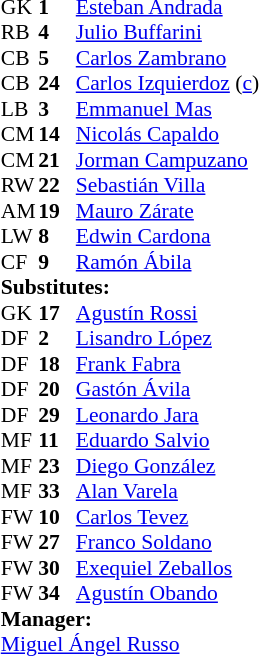<table cellspacing="0" cellpadding="0" style="font-size:90%; margin:0.2em auto">
<tr>
<th width="25"></th>
<th width="25"></th>
</tr>
<tr>
<td>GK</td>
<td><strong>1</strong></td>
<td> <a href='#'>Esteban Andrada</a></td>
</tr>
<tr>
<td>RB</td>
<td><strong>4</strong></td>
<td> <a href='#'>Julio Buffarini</a></td>
<td></td>
</tr>
<tr>
<td>CB</td>
<td><strong>5</strong></td>
<td> <a href='#'>Carlos Zambrano</a></td>
</tr>
<tr>
<td>CB</td>
<td><strong>24</strong></td>
<td> <a href='#'>Carlos Izquierdoz</a> (<a href='#'>c</a>)</td>
</tr>
<tr>
<td>LB</td>
<td><strong>3</strong></td>
<td> <a href='#'>Emmanuel Mas</a></td>
<td></td>
</tr>
<tr>
<td>CM</td>
<td><strong>14</strong></td>
<td> <a href='#'>Nicolás Capaldo</a></td>
</tr>
<tr>
<td>CM</td>
<td><strong>21</strong></td>
<td> <a href='#'>Jorman Campuzano</a></td>
<td></td>
<td></td>
</tr>
<tr>
<td>RW</td>
<td><strong>22</strong></td>
<td> <a href='#'>Sebastián Villa</a></td>
<td></td>
</tr>
<tr>
<td>AM</td>
<td><strong>19</strong></td>
<td> <a href='#'>Mauro Zárate</a></td>
<td></td>
<td></td>
</tr>
<tr>
<td>LW</td>
<td><strong>8</strong></td>
<td> <a href='#'>Edwin Cardona</a></td>
<td></td>
<td></td>
</tr>
<tr>
<td>CF</td>
<td><strong>9</strong></td>
<td> <a href='#'>Ramón Ábila</a></td>
<td></td>
<td></td>
</tr>
<tr>
<td colspan=3><strong>Substitutes:</strong></td>
</tr>
<tr>
<td>GK</td>
<td><strong>17</strong></td>
<td> <a href='#'>Agustín Rossi</a></td>
</tr>
<tr>
<td>DF</td>
<td><strong>2</strong></td>
<td> <a href='#'>Lisandro López</a></td>
</tr>
<tr>
<td>DF</td>
<td><strong>18</strong></td>
<td> <a href='#'>Frank Fabra</a></td>
</tr>
<tr>
<td>DF</td>
<td><strong>20</strong></td>
<td> <a href='#'>Gastón Ávila</a></td>
</tr>
<tr>
<td>DF</td>
<td><strong>29</strong></td>
<td> <a href='#'>Leonardo Jara</a></td>
</tr>
<tr>
<td>MF</td>
<td><strong>11</strong></td>
<td> <a href='#'>Eduardo Salvio</a></td>
<td></td>
<td></td>
</tr>
<tr>
<td>MF</td>
<td><strong>23</strong></td>
<td> <a href='#'>Diego González</a></td>
<td></td>
<td></td>
</tr>
<tr>
<td>MF</td>
<td><strong>33</strong></td>
<td> <a href='#'>Alan Varela</a></td>
<td></td>
<td></td>
</tr>
<tr>
<td>FW</td>
<td><strong>10</strong></td>
<td> <a href='#'>Carlos Tevez</a></td>
<td></td>
<td></td>
</tr>
<tr>
<td>FW</td>
<td><strong>27</strong></td>
<td> <a href='#'>Franco Soldano</a></td>
</tr>
<tr>
<td>FW</td>
<td><strong>30</strong></td>
<td> <a href='#'>Exequiel Zeballos</a></td>
</tr>
<tr>
<td>FW</td>
<td><strong>34</strong></td>
<td> <a href='#'>Agustín Obando</a></td>
</tr>
<tr>
<td colspan=3><strong>Manager:</strong></td>
</tr>
<tr>
<td colspan="4"> <a href='#'>Miguel Ángel Russo</a></td>
</tr>
</table>
